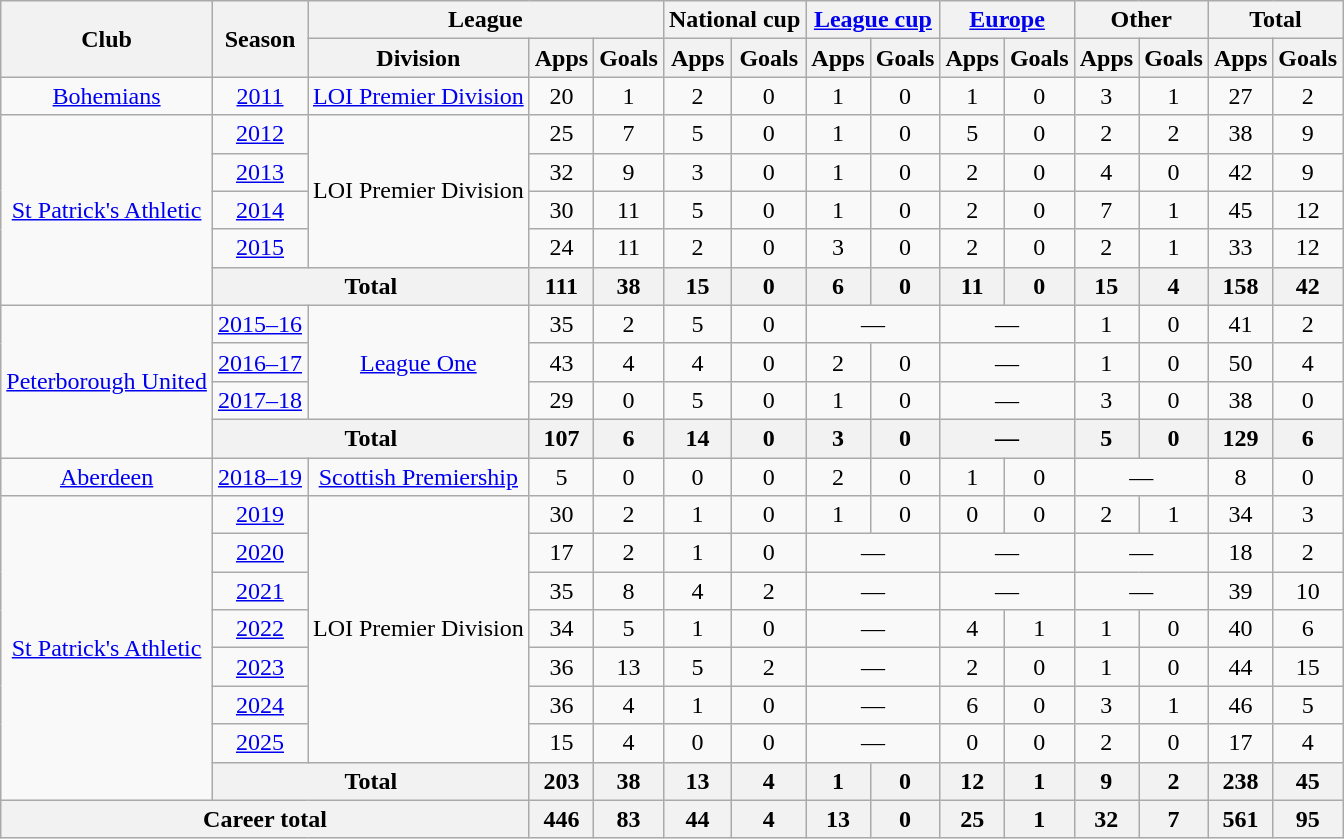<table class=wikitable style=text-align:center>
<tr>
<th rowspan="2">Club</th>
<th rowspan="2">Season</th>
<th colspan="3">League</th>
<th colspan="2">National cup</th>
<th colspan="2"><a href='#'>League cup</a></th>
<th colspan="2"><a href='#'>Europe</a></th>
<th colspan="2">Other</th>
<th colspan="2">Total</th>
</tr>
<tr>
<th>Division</th>
<th>Apps</th>
<th>Goals</th>
<th>Apps</th>
<th>Goals</th>
<th>Apps</th>
<th>Goals</th>
<th>Apps</th>
<th>Goals</th>
<th>Apps</th>
<th>Goals</th>
<th>Apps</th>
<th>Goals</th>
</tr>
<tr>
<td><a href='#'>Bohemians</a></td>
<td><a href='#'>2011</a></td>
<td><a href='#'>LOI Premier Division</a></td>
<td>20</td>
<td>1</td>
<td>2</td>
<td>0</td>
<td>1</td>
<td>0</td>
<td>1</td>
<td>0</td>
<td>3</td>
<td>1</td>
<td>27</td>
<td>2</td>
</tr>
<tr>
<td rowspan="5"><a href='#'>St Patrick's Athletic</a></td>
<td><a href='#'>2012</a></td>
<td rowspan="4">LOI Premier Division</td>
<td>25</td>
<td>7</td>
<td>5</td>
<td>0</td>
<td>1</td>
<td>0</td>
<td>5</td>
<td>0</td>
<td>2</td>
<td>2</td>
<td>38</td>
<td>9</td>
</tr>
<tr>
<td><a href='#'>2013</a></td>
<td>32</td>
<td>9</td>
<td>3</td>
<td>0</td>
<td>1</td>
<td>0</td>
<td>2</td>
<td>0</td>
<td>4</td>
<td>0</td>
<td>42</td>
<td>9</td>
</tr>
<tr>
<td><a href='#'>2014</a></td>
<td>30</td>
<td>11</td>
<td>5</td>
<td>0</td>
<td>1</td>
<td>0</td>
<td>2</td>
<td>0</td>
<td>7</td>
<td>1</td>
<td>45</td>
<td>12</td>
</tr>
<tr>
<td><a href='#'>2015</a></td>
<td>24</td>
<td>11</td>
<td>2</td>
<td>0</td>
<td>3</td>
<td>0</td>
<td>2</td>
<td>0</td>
<td>2</td>
<td>1</td>
<td>33</td>
<td>12</td>
</tr>
<tr>
<th colspan="2">Total</th>
<th>111</th>
<th>38</th>
<th>15</th>
<th>0</th>
<th>6</th>
<th>0</th>
<th>11</th>
<th>0</th>
<th>15</th>
<th>4</th>
<th>158</th>
<th>42</th>
</tr>
<tr>
<td rowspan="4"><a href='#'>Peterborough United</a></td>
<td><a href='#'>2015–16</a></td>
<td rowspan="3"><a href='#'>League One</a></td>
<td>35</td>
<td>2</td>
<td>5</td>
<td>0</td>
<td colspan="2">—</td>
<td colspan="2">—</td>
<td>1</td>
<td>0</td>
<td>41</td>
<td>2</td>
</tr>
<tr>
<td><a href='#'>2016–17</a></td>
<td>43</td>
<td>4</td>
<td>4</td>
<td>0</td>
<td>2</td>
<td>0</td>
<td colspan="2">—</td>
<td>1</td>
<td>0</td>
<td>50</td>
<td>4</td>
</tr>
<tr>
<td><a href='#'>2017–18</a></td>
<td>29</td>
<td>0</td>
<td>5</td>
<td>0</td>
<td>1</td>
<td>0</td>
<td colspan="2">—</td>
<td>3</td>
<td>0</td>
<td>38</td>
<td>0</td>
</tr>
<tr>
<th colspan="2">Total</th>
<th>107</th>
<th>6</th>
<th>14</th>
<th>0</th>
<th>3</th>
<th>0</th>
<th colspan="2">—</th>
<th>5</th>
<th>0</th>
<th>129</th>
<th>6</th>
</tr>
<tr>
<td><a href='#'>Aberdeen</a></td>
<td><a href='#'>2018–19</a></td>
<td><a href='#'>Scottish Premiership</a></td>
<td>5</td>
<td>0</td>
<td>0</td>
<td>0</td>
<td>2</td>
<td>0</td>
<td>1</td>
<td>0</td>
<td colspan="2">—</td>
<td>8</td>
<td>0</td>
</tr>
<tr>
<td rowspan="8"><a href='#'>St Patrick's Athletic</a></td>
<td><a href='#'>2019</a></td>
<td rowspan="7">LOI Premier Division</td>
<td>30</td>
<td>2</td>
<td>1</td>
<td>0</td>
<td>1</td>
<td>0</td>
<td>0</td>
<td>0</td>
<td>2</td>
<td>1</td>
<td>34</td>
<td>3</td>
</tr>
<tr>
<td><a href='#'>2020</a></td>
<td>17</td>
<td>2</td>
<td>1</td>
<td>0</td>
<td colspan="2">—</td>
<td colspan="2">—</td>
<td colspan="2">—</td>
<td>18</td>
<td>2</td>
</tr>
<tr>
<td><a href='#'>2021</a></td>
<td>35</td>
<td>8</td>
<td>4</td>
<td>2</td>
<td colspan="2">—</td>
<td colspan="2">—</td>
<td colspan="2">—</td>
<td>39</td>
<td>10</td>
</tr>
<tr>
<td><a href='#'>2022</a></td>
<td>34</td>
<td>5</td>
<td>1</td>
<td>0</td>
<td colspan="2">—</td>
<td>4</td>
<td>1</td>
<td>1</td>
<td>0</td>
<td>40</td>
<td>6</td>
</tr>
<tr>
<td><a href='#'>2023</a></td>
<td>36</td>
<td>13</td>
<td>5</td>
<td>2</td>
<td colspan="2">—</td>
<td>2</td>
<td>0</td>
<td>1</td>
<td>0</td>
<td>44</td>
<td>15</td>
</tr>
<tr>
<td><a href='#'>2024</a></td>
<td>36</td>
<td>4</td>
<td>1</td>
<td>0</td>
<td colspan="2">—</td>
<td>6</td>
<td>0</td>
<td>3</td>
<td>1</td>
<td>46</td>
<td>5</td>
</tr>
<tr>
<td><a href='#'>2025</a></td>
<td>15</td>
<td>4</td>
<td>0</td>
<td>0</td>
<td colspan="2">—</td>
<td>0</td>
<td>0</td>
<td>2</td>
<td>0</td>
<td>17</td>
<td>4</td>
</tr>
<tr>
<th colspan="2">Total</th>
<th>203</th>
<th>38</th>
<th>13</th>
<th>4</th>
<th>1</th>
<th>0</th>
<th>12</th>
<th>1</th>
<th>9</th>
<th>2</th>
<th>238</th>
<th>45</th>
</tr>
<tr>
<th colspan="3">Career total</th>
<th>446</th>
<th>83</th>
<th>44</th>
<th>4</th>
<th>13</th>
<th>0</th>
<th>25</th>
<th>1</th>
<th>32</th>
<th>7</th>
<th>561</th>
<th>95</th>
</tr>
</table>
